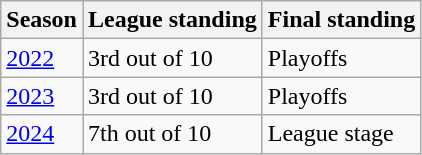<table class="wikitable">
<tr>
<th>Season</th>
<th>League standing</th>
<th>Final standing</th>
</tr>
<tr>
<td><a href='#'>2022</a></td>
<td>3rd out of 10</td>
<td>Playoffs</td>
</tr>
<tr>
<td><a href='#'>2023</a></td>
<td>3rd out of 10</td>
<td>Playoffs</td>
</tr>
<tr>
<td><a href='#'>2024</a></td>
<td>7th out of 10</td>
<td>League stage</td>
</tr>
</table>
